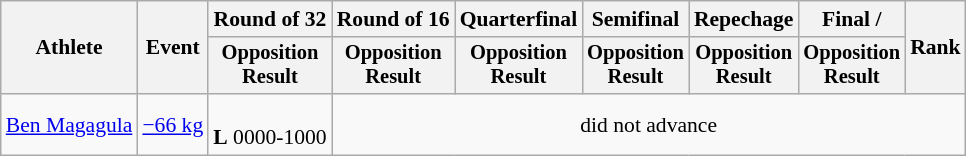<table class="wikitable" style="font-size:90%">
<tr>
<th rowspan=2>Athlete</th>
<th rowspan=2>Event</th>
<th>Round of 32</th>
<th>Round of 16</th>
<th>Quarterfinal</th>
<th>Semifinal</th>
<th>Repechage</th>
<th>Final / </th>
<th rowspan=2>Rank</th>
</tr>
<tr style="font-size: 95%">
<th>Opposition<br>Result</th>
<th>Opposition<br>Result</th>
<th>Opposition<br>Result</th>
<th>Opposition<br>Result</th>
<th>Opposition<br>Result</th>
<th>Opposition<br>Result</th>
</tr>
<tr align=center>
<td align=left><a href='#'>Ben Magagula</a></td>
<td align=left><a href='#'>−66 kg</a></td>
<td><br><strong>L</strong> 0000-1000</td>
<td colspan=6>did not advance</td>
</tr>
</table>
